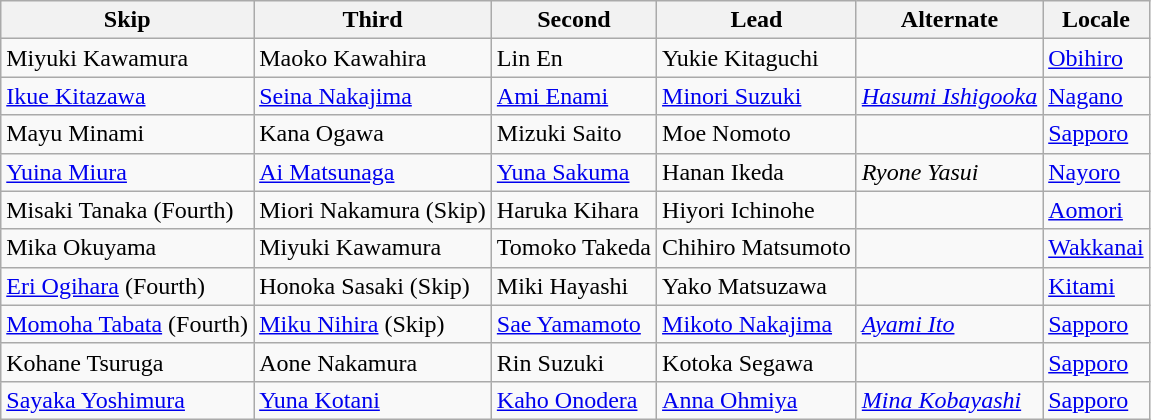<table class=wikitable>
<tr>
<th scope="col">Skip</th>
<th scope="col">Third</th>
<th scope="col">Second</th>
<th scope="col">Lead</th>
<th scope="col">Alternate</th>
<th scope="col">Locale</th>
</tr>
<tr>
<td>Miyuki Kawamura</td>
<td>Maoko Kawahira</td>
<td>Lin En</td>
<td>Yukie Kitaguchi</td>
<td></td>
<td> <a href='#'>Obihiro</a></td>
</tr>
<tr>
<td><a href='#'>Ikue Kitazawa</a></td>
<td><a href='#'>Seina Nakajima</a></td>
<td><a href='#'>Ami Enami</a></td>
<td><a href='#'>Minori Suzuki</a></td>
<td><em><a href='#'>Hasumi Ishigooka</a></em></td>
<td> <a href='#'>Nagano</a></td>
</tr>
<tr>
<td>Mayu Minami</td>
<td>Kana Ogawa</td>
<td>Mizuki Saito</td>
<td>Moe Nomoto</td>
<td></td>
<td> <a href='#'>Sapporo</a></td>
</tr>
<tr>
<td><a href='#'>Yuina Miura</a></td>
<td><a href='#'>Ai Matsunaga</a></td>
<td><a href='#'>Yuna Sakuma</a></td>
<td>Hanan Ikeda</td>
<td><em>Ryone Yasui</em></td>
<td> <a href='#'>Nayoro</a></td>
</tr>
<tr>
<td>Misaki Tanaka (Fourth)</td>
<td>Miori Nakamura (Skip)</td>
<td>Haruka Kihara</td>
<td>Hiyori Ichinohe</td>
<td></td>
<td> <a href='#'>Aomori</a></td>
</tr>
<tr>
<td>Mika Okuyama</td>
<td>Miyuki Kawamura</td>
<td>Tomoko Takeda</td>
<td>Chihiro Matsumoto</td>
<td></td>
<td> <a href='#'>Wakkanai</a></td>
</tr>
<tr>
<td><a href='#'>Eri Ogihara</a> (Fourth)</td>
<td>Honoka Sasaki (Skip)</td>
<td>Miki Hayashi</td>
<td>Yako Matsuzawa</td>
<td></td>
<td> <a href='#'>Kitami</a></td>
</tr>
<tr>
<td><a href='#'>Momoha Tabata</a> (Fourth)</td>
<td><a href='#'>Miku Nihira</a> (Skip)</td>
<td><a href='#'>Sae Yamamoto</a></td>
<td><a href='#'>Mikoto Nakajima</a></td>
<td><em><a href='#'>Ayami Ito</a></em></td>
<td> <a href='#'>Sapporo</a></td>
</tr>
<tr>
<td>Kohane Tsuruga</td>
<td>Aone Nakamura</td>
<td>Rin Suzuki</td>
<td>Kotoka Segawa</td>
<td></td>
<td> <a href='#'>Sapporo</a></td>
</tr>
<tr>
<td><a href='#'>Sayaka Yoshimura</a></td>
<td><a href='#'>Yuna Kotani</a></td>
<td><a href='#'>Kaho Onodera</a></td>
<td><a href='#'>Anna Ohmiya</a></td>
<td><em><a href='#'>Mina Kobayashi</a></em></td>
<td> <a href='#'>Sapporo</a></td>
</tr>
</table>
